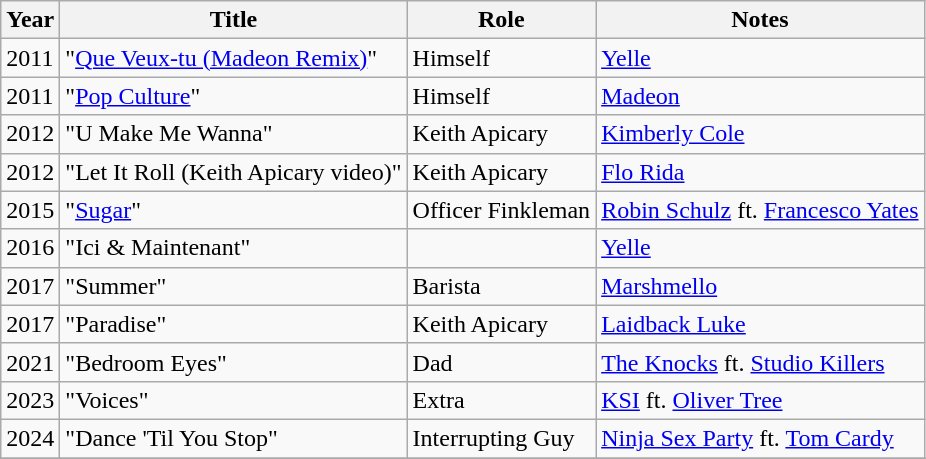<table class="wikitable sortable">
<tr>
<th>Year</th>
<th>Title</th>
<th>Role</th>
<th>Notes</th>
</tr>
<tr>
<td>2011</td>
<td>"<a href='#'>Que Veux-tu (Madeon Remix)</a>"</td>
<td>Himself</td>
<td><a href='#'>Yelle</a></td>
</tr>
<tr>
<td>2011</td>
<td>"<a href='#'>Pop Culture</a>"</td>
<td>Himself</td>
<td><a href='#'>Madeon</a></td>
</tr>
<tr>
<td>2012</td>
<td>"U Make Me Wanna"</td>
<td>Keith Apicary</td>
<td><a href='#'>Kimberly Cole</a></td>
</tr>
<tr>
<td>2012</td>
<td>"Let It Roll (Keith Apicary video)"</td>
<td>Keith Apicary</td>
<td><a href='#'>Flo Rida</a></td>
</tr>
<tr>
<td>2015</td>
<td>"<a href='#'>Sugar</a>"</td>
<td>Officer Finkleman</td>
<td><a href='#'>Robin Schulz</a> ft. <a href='#'>Francesco Yates</a></td>
</tr>
<tr>
<td>2016</td>
<td>"Ici & Maintenant"</td>
<td></td>
<td><a href='#'>Yelle</a></td>
</tr>
<tr>
<td>2017</td>
<td>"Summer"</td>
<td>Barista</td>
<td><a href='#'>Marshmello</a></td>
</tr>
<tr>
<td>2017</td>
<td>"Paradise"</td>
<td>Keith Apicary</td>
<td><a href='#'>Laidback Luke</a></td>
</tr>
<tr>
<td>2021</td>
<td>"Bedroom Eyes"</td>
<td>Dad</td>
<td><a href='#'>The Knocks</a> ft. <a href='#'>Studio Killers</a></td>
</tr>
<tr>
<td>2023</td>
<td>"Voices"</td>
<td>Extra</td>
<td><a href='#'>KSI</a> ft. <a href='#'>Oliver Tree</a></td>
</tr>
<tr>
<td>2024</td>
<td>"Dance 'Til You Stop"</td>
<td>Interrupting Guy</td>
<td><a href='#'>Ninja Sex Party</a> ft. <a href='#'>Tom Cardy</a></td>
</tr>
<tr>
</tr>
</table>
